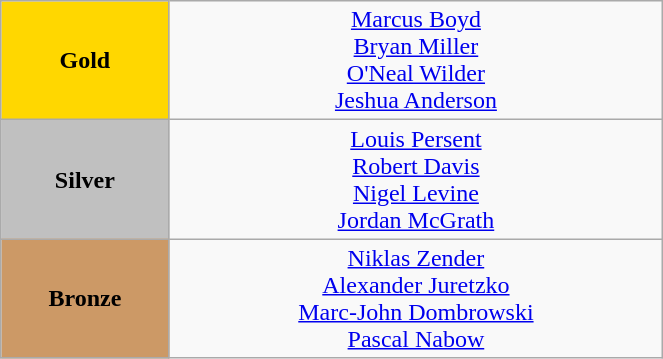<table class="wikitable" style="text-align:center; " width="35%">
<tr>
<td bgcolor="gold"><strong>Gold</strong></td>
<td><a href='#'>Marcus Boyd</a><br><a href='#'>Bryan Miller</a><br><a href='#'>O'Neal Wilder</a><br><a href='#'>Jeshua Anderson</a><br>  <small><em></em></small></td>
</tr>
<tr>
<td bgcolor="silver"><strong>Silver</strong></td>
<td><a href='#'>Louis Persent</a><br><a href='#'>Robert Davis</a><br><a href='#'>Nigel Levine</a><br><a href='#'>Jordan McGrath</a><br>  <small><em></em></small></td>
</tr>
<tr>
<td bgcolor="CC9966"><strong>Bronze</strong></td>
<td><a href='#'>Niklas Zender</a><br><a href='#'>Alexander Juretzko</a><br><a href='#'>Marc-John Dombrowski</a><br><a href='#'>Pascal Nabow</a><br>  <small><em></em></small></td>
</tr>
</table>
